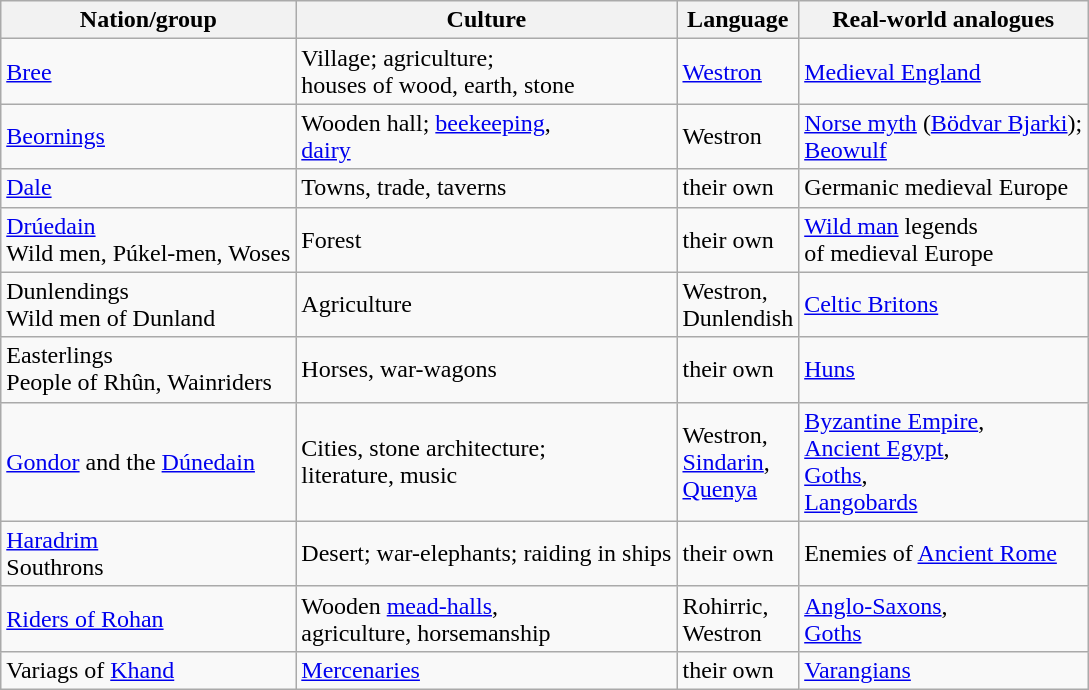<table class="wikitable sortable">
<tr>
<th>Nation/group</th>
<th>Culture</th>
<th>Language</th>
<th>Real-world analogues</th>
</tr>
<tr>
<td><a href='#'>Bree</a></td>
<td>Village; agriculture;<br>houses of wood, earth, stone</td>
<td><a href='#'>Westron</a></td>
<td><a href='#'>Medieval England</a></td>
</tr>
<tr>
<td><a href='#'>Beornings</a></td>
<td>Wooden hall; <a href='#'>beekeeping</a>,<br><a href='#'>dairy</a></td>
<td>Westron</td>
<td><a href='#'>Norse myth</a> (<a href='#'>Bödvar Bjarki</a>);<br><a href='#'>Beowulf</a></td>
</tr>
<tr>
<td><a href='#'>Dale</a></td>
<td>Towns, trade, taverns</td>
<td>their own</td>
<td>Germanic medieval Europe</td>
</tr>
<tr>
<td><a href='#'>Drúedain</a><br>Wild men, Púkel-men, Woses</td>
<td>Forest</td>
<td>their own</td>
<td><a href='#'>Wild man</a> legends<br>of medieval Europe</td>
</tr>
<tr>
<td>Dunlendings<br>Wild men of Dunland</td>
<td>Agriculture</td>
<td>Westron,<br>Dunlendish</td>
<td><a href='#'>Celtic Britons</a></td>
</tr>
<tr>
<td>Easterlings<br>People of Rhûn, Wainriders</td>
<td>Horses, war-wagons</td>
<td>their own</td>
<td><a href='#'>Huns</a></td>
</tr>
<tr>
<td><a href='#'>Gondor</a> and the <a href='#'>Dúnedain</a></td>
<td>Cities, stone architecture;<br>literature, music</td>
<td>Westron,<br><a href='#'>Sindarin</a>,<br><a href='#'>Quenya</a></td>
<td><a href='#'>Byzantine Empire</a>,<br><a href='#'>Ancient Egypt</a>,<br><a href='#'>Goths</a>,<br><a href='#'>Langobards</a></td>
</tr>
<tr>
<td><a href='#'>Haradrim</a><br>Southrons</td>
<td>Desert; war-elephants; raiding in ships</td>
<td>their own</td>
<td>Enemies of <a href='#'>Ancient Rome</a></td>
</tr>
<tr>
<td><a href='#'>Riders of Rohan</a></td>
<td>Wooden <a href='#'>mead-halls</a>,<br>agriculture, horsemanship</td>
<td>Rohirric,<br>Westron</td>
<td><a href='#'>Anglo-Saxons</a>,<br><a href='#'>Goths</a></td>
</tr>
<tr>
<td>Variags of <a href='#'>Khand</a></td>
<td><a href='#'>Mercenaries</a></td>
<td>their own</td>
<td><a href='#'>Varangians</a></td>
</tr>
</table>
